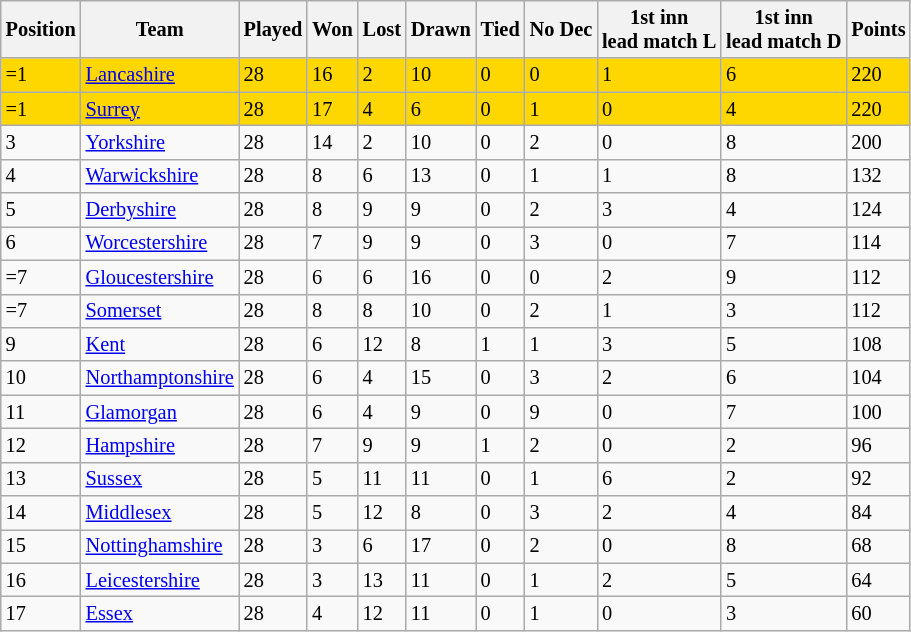<table class="wikitable" style="font-size:85%;">
<tr>
<th>Position</th>
<th>Team</th>
<th>Played</th>
<th>Won</th>
<th>Lost</th>
<th>Drawn</th>
<th>Tied</th>
<th>No Dec</th>
<th>1st inn<br>lead
match L</th>
<th>1st inn<br>lead
match D</th>
<th>Points</th>
</tr>
<tr>
<td bgcolor="gold">=1</td>
<td bgcolor="gold"><a href='#'>Lancashire</a></td>
<td bgcolor="gold">28</td>
<td bgcolor="gold">16</td>
<td bgcolor="gold">2</td>
<td bgcolor="gold">10</td>
<td bgcolor="gold">0</td>
<td bgcolor="gold">0</td>
<td bgcolor="gold">1</td>
<td bgcolor="gold">6</td>
<td bgcolor="gold">220</td>
</tr>
<tr>
<td bgcolor="gold">=1</td>
<td bgcolor="gold"><a href='#'>Surrey</a></td>
<td bgcolor="gold">28</td>
<td bgcolor="gold">17</td>
<td bgcolor="gold">4</td>
<td bgcolor="gold">6</td>
<td bgcolor="gold">0</td>
<td bgcolor="gold">1</td>
<td bgcolor="gold">0</td>
<td bgcolor="gold">4</td>
<td bgcolor="gold">220</td>
</tr>
<tr>
<td>3</td>
<td><a href='#'>Yorkshire</a></td>
<td>28</td>
<td>14</td>
<td>2</td>
<td>10</td>
<td>0</td>
<td>2</td>
<td>0</td>
<td>8</td>
<td>200</td>
</tr>
<tr>
<td>4</td>
<td><a href='#'>Warwickshire</a></td>
<td>28</td>
<td>8</td>
<td>6</td>
<td>13</td>
<td>0</td>
<td>1</td>
<td>1</td>
<td>8</td>
<td>132</td>
</tr>
<tr>
<td>5</td>
<td><a href='#'>Derbyshire</a></td>
<td>28</td>
<td>8</td>
<td>9</td>
<td>9</td>
<td>0</td>
<td>2</td>
<td>3</td>
<td>4</td>
<td>124</td>
</tr>
<tr>
<td>6</td>
<td><a href='#'>Worcestershire</a></td>
<td>28</td>
<td>7</td>
<td>9</td>
<td>9</td>
<td>0</td>
<td>3</td>
<td>0</td>
<td>7</td>
<td>114</td>
</tr>
<tr>
<td>=7</td>
<td><a href='#'>Gloucestershire</a></td>
<td>28</td>
<td>6</td>
<td>6</td>
<td>16</td>
<td>0</td>
<td>0</td>
<td>2</td>
<td>9</td>
<td>112</td>
</tr>
<tr>
<td>=7</td>
<td><a href='#'>Somerset</a></td>
<td>28</td>
<td>8</td>
<td>8</td>
<td>10</td>
<td>0</td>
<td>2</td>
<td>1</td>
<td>3</td>
<td>112</td>
</tr>
<tr>
<td>9</td>
<td><a href='#'>Kent</a></td>
<td>28</td>
<td>6</td>
<td>12</td>
<td>8</td>
<td>1</td>
<td>1</td>
<td>3</td>
<td>5</td>
<td>108</td>
</tr>
<tr>
<td>10</td>
<td><a href='#'>Northamptonshire</a></td>
<td>28</td>
<td>6</td>
<td>4</td>
<td>15</td>
<td>0</td>
<td>3</td>
<td>2</td>
<td>6</td>
<td>104</td>
</tr>
<tr>
<td>11</td>
<td><a href='#'>Glamorgan</a></td>
<td>28</td>
<td>6</td>
<td>4</td>
<td>9</td>
<td>0</td>
<td>9</td>
<td>0</td>
<td>7</td>
<td>100</td>
</tr>
<tr>
<td>12</td>
<td><a href='#'>Hampshire</a></td>
<td>28</td>
<td>7</td>
<td>9</td>
<td>9</td>
<td>1</td>
<td>2</td>
<td>0</td>
<td>2</td>
<td>96</td>
</tr>
<tr>
<td>13</td>
<td><a href='#'>Sussex</a></td>
<td>28</td>
<td>5</td>
<td>11</td>
<td>11</td>
<td>0</td>
<td>1</td>
<td>6</td>
<td>2</td>
<td>92</td>
</tr>
<tr>
<td>14</td>
<td><a href='#'>Middlesex</a></td>
<td>28</td>
<td>5</td>
<td>12</td>
<td>8</td>
<td>0</td>
<td>3</td>
<td>2</td>
<td>4</td>
<td>84</td>
</tr>
<tr>
<td>15</td>
<td><a href='#'>Nottinghamshire</a></td>
<td>28</td>
<td>3</td>
<td>6</td>
<td>17</td>
<td>0</td>
<td>2</td>
<td>0</td>
<td>8</td>
<td>68</td>
</tr>
<tr>
<td>16</td>
<td><a href='#'>Leicestershire</a></td>
<td>28</td>
<td>3</td>
<td>13</td>
<td>11</td>
<td>0</td>
<td>1</td>
<td>2</td>
<td>5</td>
<td>64</td>
</tr>
<tr>
<td>17</td>
<td><a href='#'>Essex</a></td>
<td>28</td>
<td>4</td>
<td>12</td>
<td>11</td>
<td>0</td>
<td>1</td>
<td>0</td>
<td>3</td>
<td>60</td>
</tr>
</table>
